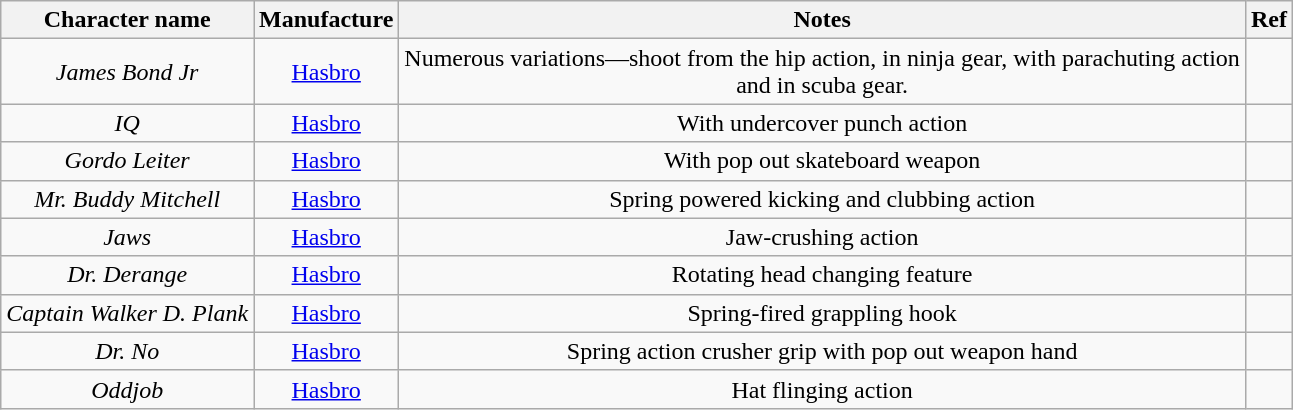<table class="wikitable">
<tr>
<th>Character name</th>
<th>Manufacture</th>
<th>Notes</th>
<th>Ref</th>
</tr>
<tr>
<td align="center"><em>James Bond Jr</em></td>
<td align="center"><a href='#'>Hasbro</a></td>
<td align="center">Numerous variations—shoot from the hip action, in ninja gear, with parachuting action <br>and in scuba gear.</td>
<td></td>
</tr>
<tr>
<td align="center"><em>IQ</em></td>
<td align="center"><a href='#'>Hasbro</a></td>
<td align="center">With undercover punch action</td>
<td></td>
</tr>
<tr>
<td align="center"><em>Gordo Leiter</em></td>
<td align="center"><a href='#'>Hasbro</a></td>
<td align="center">With pop out skateboard weapon</td>
<td></td>
</tr>
<tr>
<td align="center"><em>Mr. Buddy Mitchell</em></td>
<td align="center"><a href='#'>Hasbro</a></td>
<td align="center">Spring powered kicking and clubbing action</td>
<td></td>
</tr>
<tr>
<td align="center"><em>Jaws</em></td>
<td align="center"><a href='#'>Hasbro</a></td>
<td align="center">Jaw-crushing action</td>
<td></td>
</tr>
<tr>
<td align="center"><em>Dr. Derange</em></td>
<td align="center"><a href='#'>Hasbro</a></td>
<td align="center">Rotating head changing feature</td>
<td></td>
</tr>
<tr>
<td align="center"><em>Captain Walker D. Plank</em></td>
<td align="center"><a href='#'>Hasbro</a></td>
<td align="center">Spring-fired grappling hook</td>
<td></td>
</tr>
<tr>
<td align="center"><em>Dr. No</em></td>
<td align="center"><a href='#'>Hasbro</a></td>
<td align="center">Spring action crusher grip with pop out weapon hand</td>
<td></td>
</tr>
<tr>
<td align="center"><em>Oddjob</em></td>
<td align="center"><a href='#'>Hasbro</a></td>
<td align="center">Hat flinging action</td>
<td></td>
</tr>
</table>
